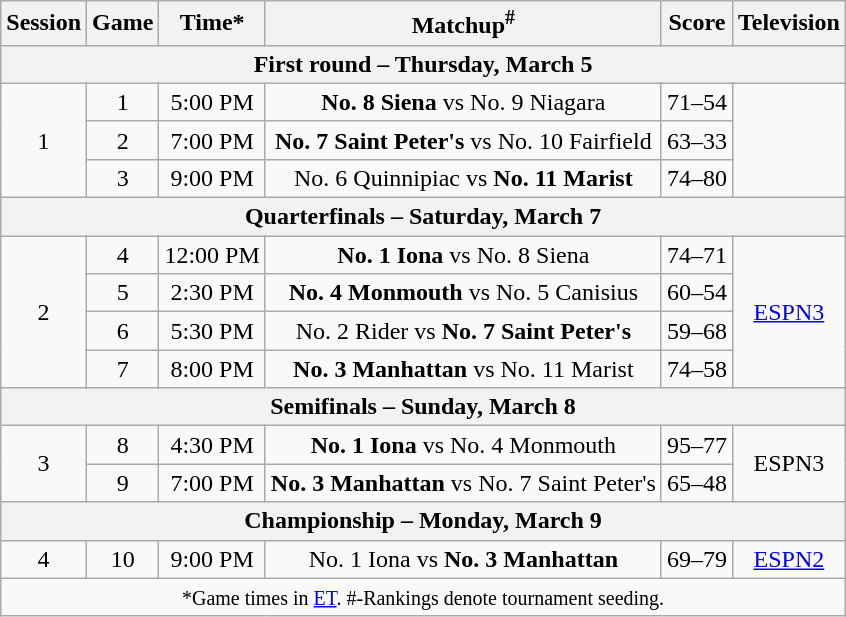<table class="wikitable" style="text-align:center">
<tr>
<th>Session</th>
<th>Game</th>
<th>Time*</th>
<th>Matchup<sup>#</sup></th>
<th>Score</th>
<th>Television</th>
</tr>
<tr>
<th colspan=7>First round – Thursday, March 5</th>
</tr>
<tr>
<td rowspan=3>1</td>
<td>1</td>
<td>5:00 PM</td>
<td><strong>No. 8 Siena </strong> vs No. 9 Niagara</td>
<td>71–54</td>
<td rowspan=3></td>
</tr>
<tr>
<td>2</td>
<td>7:00 PM</td>
<td><strong>No. 7 Saint Peter's</strong> vs No. 10 Fairfield</td>
<td>63–33</td>
</tr>
<tr>
<td>3</td>
<td>9:00 PM</td>
<td>No. 6 Quinnipiac vs <strong>No. 11 Marist</strong></td>
<td>74–80</td>
</tr>
<tr>
<th colspan=7>Quarterfinals – Saturday, March 7</th>
</tr>
<tr>
<td rowspan=4>2</td>
<td>4</td>
<td>12:00 PM</td>
<td><strong>No. 1 Iona </strong> vs No. 8 Siena</td>
<td>74–71</td>
<td rowspan=4><a href='#'>ESPN3</a></td>
</tr>
<tr>
<td>5</td>
<td>2:30 PM</td>
<td><strong>No. 4 Monmouth</strong> vs No. 5 Canisius</td>
<td>60–54</td>
</tr>
<tr>
<td>6</td>
<td>5:30 PM</td>
<td>No. 2 Rider vs <strong>No. 7 Saint Peter's</strong></td>
<td>59–68</td>
</tr>
<tr>
<td>7</td>
<td>8:00 PM</td>
<td><strong>No. 3 Manhattan</strong> vs No. 11 Marist</td>
<td>74–58</td>
</tr>
<tr>
<th colspan=7>Semifinals – Sunday, March 8</th>
</tr>
<tr>
<td rowspan=2>3</td>
<td>8</td>
<td>4:30 PM</td>
<td><strong>No. 1 Iona</strong> vs No. 4 Monmouth</td>
<td>95–77</td>
<td rowspan=2>ESPN3</td>
</tr>
<tr>
<td>9</td>
<td>7:00 PM</td>
<td><strong>No. 3 Manhattan</strong> vs No. 7 Saint Peter's</td>
<td>65–48</td>
</tr>
<tr>
<th colspan=7>Championship – Monday, March 9</th>
</tr>
<tr>
<td>4</td>
<td>10</td>
<td>9:00 PM</td>
<td>No. 1 Iona vs <strong>No. 3 Manhattan</strong></td>
<td>69–79</td>
<td><a href='#'>ESPN2</a></td>
</tr>
<tr>
<td colspan=6><small>*Game times in <a href='#'>ET</a>. #-Rankings denote tournament seeding.</small></td>
</tr>
</table>
